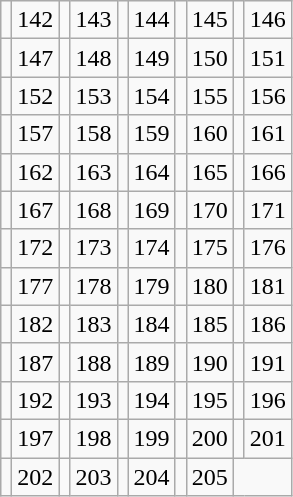<table class="wikitable" style="text-align:center">
<tr>
<td></td>
<td>142<br><big></big></td>
<td></td>
<td>143<br><big></big></td>
<td></td>
<td>144<br><big></big></td>
<td></td>
<td>145<br><big></big></td>
<td></td>
<td>146<br><big></big></td>
</tr>
<tr>
<td></td>
<td>147<br><big></big></td>
<td></td>
<td>148<br><big></big></td>
<td></td>
<td>149<br><big></big></td>
<td></td>
<td>150<br><big></big></td>
<td></td>
<td>151<br><big></big></td>
</tr>
<tr>
<td></td>
<td>152<br><big></big></td>
<td></td>
<td>153<br><big></big></td>
<td></td>
<td>154<br><big></big></td>
<td></td>
<td>155<br><big></big></td>
<td></td>
<td>156<br><big></big></td>
</tr>
<tr>
<td></td>
<td>157<br><big></big></td>
<td></td>
<td>158<br><big></big></td>
<td></td>
<td>159<br><big></big></td>
<td></td>
<td>160<br><big></big></td>
<td></td>
<td>161<br><big></big></td>
</tr>
<tr>
<td></td>
<td>162<br><big></big></td>
<td></td>
<td>163<br><big></big></td>
<td></td>
<td>164<br><big></big></td>
<td></td>
<td>165<br><big></big></td>
<td></td>
<td>166<br><big></big></td>
</tr>
<tr>
<td></td>
<td>167<br><big></big></td>
<td></td>
<td>168<br><big></big></td>
<td></td>
<td>169<br><big></big></td>
<td></td>
<td>170<br><big></big></td>
<td></td>
<td>171<br><big></big></td>
</tr>
<tr>
<td></td>
<td>172<br><big></big></td>
<td></td>
<td>173<br><big></big></td>
<td></td>
<td>174<br><big></big></td>
<td></td>
<td>175<br><big></big></td>
<td></td>
<td>176<br><big></big></td>
</tr>
<tr>
<td></td>
<td>177<br><big></big></td>
<td></td>
<td>178<br><big></big></td>
<td></td>
<td>179<br><big></big></td>
<td></td>
<td>180<br><big></big></td>
<td></td>
<td>181<br><big></big></td>
</tr>
<tr>
<td></td>
<td>182<br><big></big></td>
<td></td>
<td>183<br><big></big></td>
<td></td>
<td>184<br><big></big></td>
<td></td>
<td>185<br><big></big></td>
<td></td>
<td>186<br><big></big></td>
</tr>
<tr>
<td></td>
<td>187<br><big></big></td>
<td></td>
<td>188<br><big></big></td>
<td></td>
<td>189<br><big></big></td>
<td></td>
<td>190<br><big></big></td>
<td></td>
<td>191<br><big></big></td>
</tr>
<tr>
<td></td>
<td>192<br><big></big></td>
<td></td>
<td>193<br><big></big></td>
<td></td>
<td>194<br><big></big></td>
<td></td>
<td>195<br><big></big></td>
<td></td>
<td>196<br><big></big></td>
</tr>
<tr>
<td></td>
<td>197<br><big></big></td>
<td></td>
<td>198<br><big></big></td>
<td></td>
<td>199<br><big></big></td>
<td></td>
<td>200<br><big></big></td>
<td></td>
<td>201<br><big></big></td>
</tr>
<tr>
<td></td>
<td>202<br><big></big></td>
<td></td>
<td>203<br><big></big></td>
<td></td>
<td>204<br><big></big></td>
<td></td>
<td>205<br><big></big></td>
</tr>
</table>
